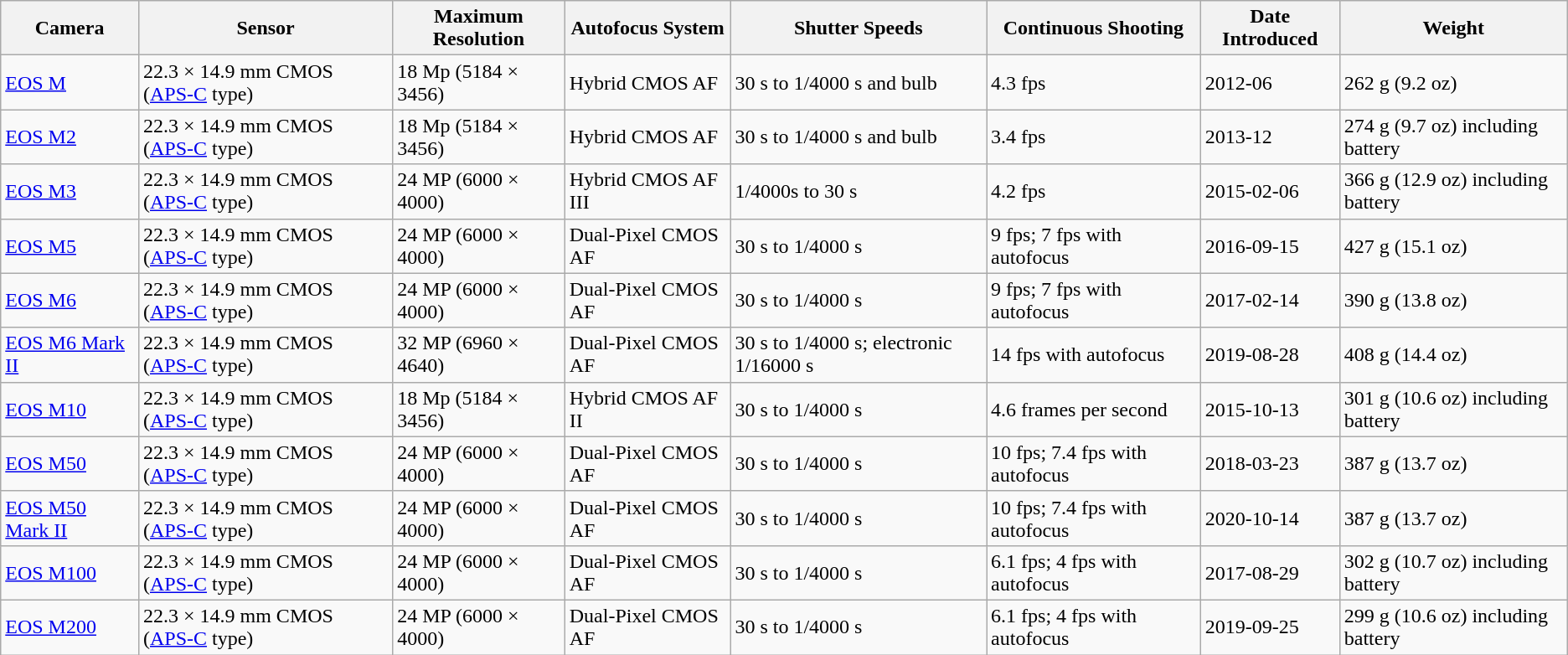<table class="wikitable sortable">
<tr>
<th>Camera</th>
<th>Sensor</th>
<th>Maximum Resolution</th>
<th>Autofocus System</th>
<th>Shutter Speeds</th>
<th>Continuous Shooting</th>
<th>Date Introduced</th>
<th>Weight</th>
</tr>
<tr>
<td><a href='#'>EOS M</a></td>
<td>22.3 × 14.9 mm CMOS (<a href='#'>APS-C</a> type)</td>
<td>18 Mp (5184 × 3456)</td>
<td>Hybrid CMOS AF</td>
<td>30 s to 1/4000 s and bulb</td>
<td>4.3 fps</td>
<td>2012-06</td>
<td>262 g (9.2 oz)</td>
</tr>
<tr>
<td><a href='#'>EOS M2</a></td>
<td>22.3 × 14.9 mm CMOS (<a href='#'>APS-C</a> type)</td>
<td>18 Mp (5184 × 3456)</td>
<td>Hybrid CMOS AF</td>
<td>30 s to 1/4000 s and bulb</td>
<td>3.4 fps</td>
<td>2013-12</td>
<td>274 g (9.7 oz) including battery</td>
</tr>
<tr>
<td><a href='#'>EOS M3</a></td>
<td>22.3 × 14.9 mm CMOS (<a href='#'>APS-C</a> type)</td>
<td>24 MP (6000 × 4000)</td>
<td>Hybrid CMOS AF III</td>
<td>1/4000s to 30 s</td>
<td>4.2 fps</td>
<td>2015-02-06</td>
<td>366 g (12.9 oz) including battery</td>
</tr>
<tr>
<td><a href='#'>EOS M5</a></td>
<td>22.3 × 14.9 mm CMOS (<a href='#'>APS-C</a> type)</td>
<td>24 MP (6000 × 4000)</td>
<td>Dual-Pixel CMOS AF</td>
<td>30 s to 1/4000 s</td>
<td>9 fps; 7 fps with autofocus</td>
<td>2016-09-15</td>
<td>427 g (15.1 oz)</td>
</tr>
<tr>
<td><a href='#'>EOS M6</a></td>
<td>22.3 × 14.9 mm CMOS (<a href='#'>APS-C</a> type)</td>
<td>24 MP (6000 × 4000)</td>
<td>Dual-Pixel CMOS AF</td>
<td>30 s to 1/4000 s</td>
<td>9 fps; 7 fps with autofocus</td>
<td>2017-02-14</td>
<td>390 g (13.8 oz)</td>
</tr>
<tr>
<td><a href='#'>EOS M6 Mark II</a></td>
<td>22.3 × 14.9 mm CMOS (<a href='#'>APS-C</a> type)</td>
<td>32 MP (6960 × 4640)</td>
<td>Dual-Pixel CMOS AF</td>
<td>30 s to 1/4000 s; electronic 1/16000 s</td>
<td>14 fps with autofocus</td>
<td>2019-08-28</td>
<td>408 g (14.4 oz)</td>
</tr>
<tr>
<td><a href='#'>EOS M10</a></td>
<td>22.3 × 14.9 mm CMOS (<a href='#'>APS-C</a> type)</td>
<td>18 Mp (5184 × 3456)</td>
<td>Hybrid CMOS AF II</td>
<td>30 s to 1/4000 s</td>
<td>4.6 frames per second</td>
<td>2015-10-13</td>
<td>301 g (10.6 oz) including battery</td>
</tr>
<tr>
<td><a href='#'>EOS M50</a></td>
<td>22.3 × 14.9 mm CMOS (<a href='#'>APS-C</a> type)</td>
<td>24 MP (6000 × 4000)</td>
<td>Dual-Pixel CMOS AF</td>
<td>30 s to 1/4000 s</td>
<td>10 fps; 7.4 fps with autofocus</td>
<td>2018-03-23</td>
<td>387 g (13.7 oz)</td>
</tr>
<tr>
<td><a href='#'>EOS M50 Mark II</a></td>
<td>22.3 × 14.9 mm CMOS (<a href='#'>APS-C</a> type)</td>
<td>24 MP (6000 × 4000)</td>
<td>Dual-Pixel CMOS AF</td>
<td>30 s to 1/4000 s</td>
<td>10 fps; 7.4 fps with autofocus</td>
<td>2020-10-14</td>
<td>387 g (13.7 oz)</td>
</tr>
<tr>
<td><a href='#'>EOS M100</a></td>
<td>22.3 × 14.9 mm CMOS (<a href='#'>APS-C</a> type)</td>
<td>24 MP (6000 × 4000)</td>
<td>Dual-Pixel CMOS AF</td>
<td>30 s to 1/4000 s</td>
<td>6.1 fps; 4 fps with autofocus</td>
<td>2017-08-29</td>
<td>302 g (10.7 oz) including battery</td>
</tr>
<tr>
<td><a href='#'>EOS M200</a></td>
<td>22.3 × 14.9 mm CMOS (<a href='#'>APS-C</a> type)</td>
<td>24 MP (6000 × 4000)</td>
<td>Dual-Pixel CMOS AF</td>
<td>30 s to 1/4000 s</td>
<td>6.1 fps; 4 fps with autofocus</td>
<td>2019-09-25</td>
<td>299 g (10.6 oz) including battery</td>
</tr>
</table>
